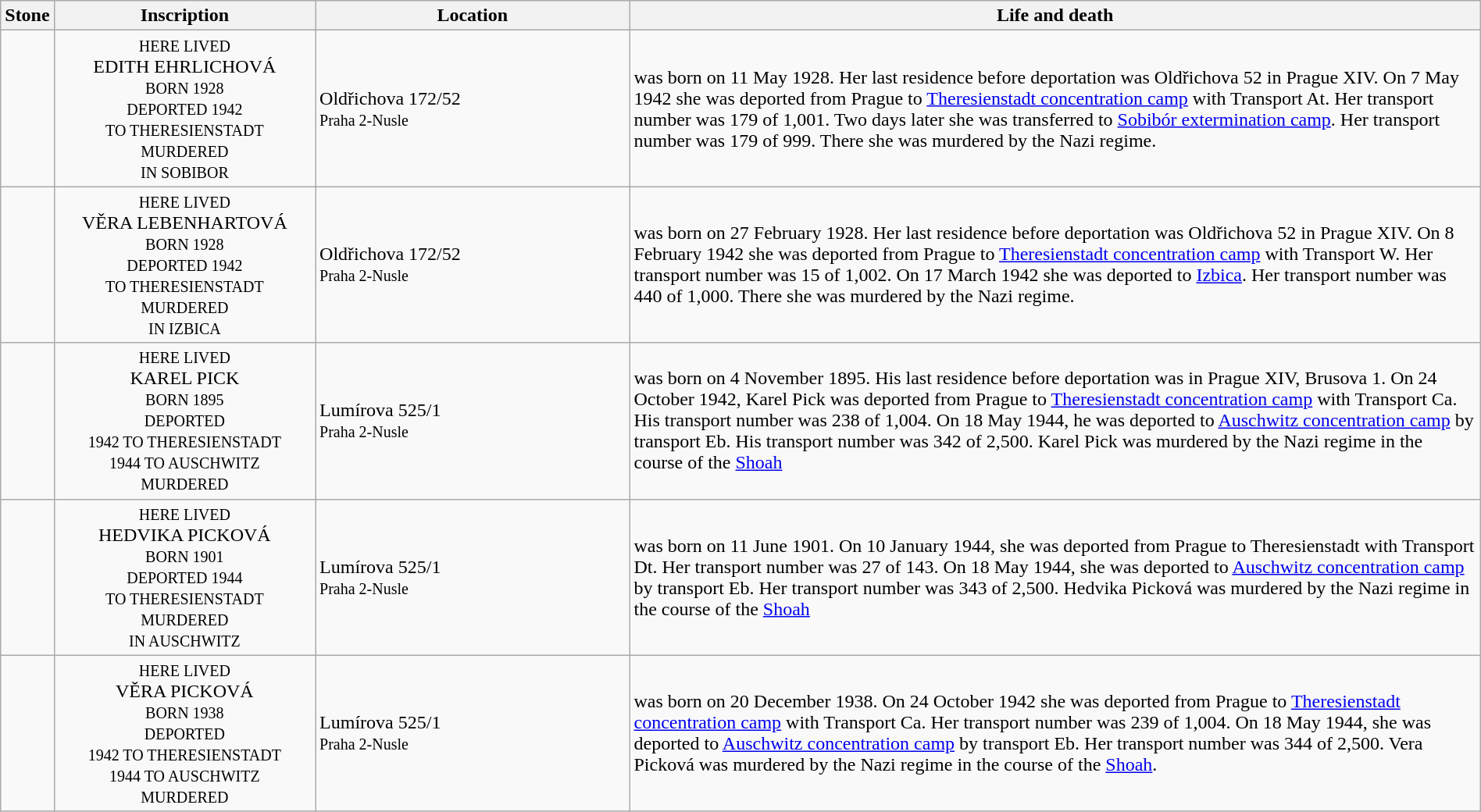<table class="wikitable sortable toptextcells" style="width:100%">
<tr>
<th class="hintergrundfarbe6 unsortable" width="120px">Stone</th>
<th class="hintergrundfarbe6 unsortable" style ="width:18%;">Inscription</th>
<th class="hintergrundfarbe6" data-sort-type="text" style ="width:22%;">Location</th>
<th class="hintergrundfarbe6" style="width:100%;">Life and death</th>
</tr>
<tr>
<td></td>
<td style="text-align:center"><div><small>HERE LIVED</small><br>EDITH EHRLICHOVÁ<br><small>BORN 1928<br>DEPORTED 1942<br>TO THERESIENSTADT<br>MURDERED<br>IN SOBIBOR</small></div></td>
<td>Oldřichova 172/52<br><small>Praha 2-Nusle</small></td>
<td><strong></strong> was born on 11 May 1928. Her last residence before deportation was Oldřichova 52 in Prague XIV. On 7 May 1942 she was deported from Prague to <a href='#'>Theresienstadt concentration camp</a> with Transport At. Her transport number was 179 of 1,001. Two days later she was transferred to <a href='#'>Sobibór extermination camp</a>. Her transport number was 179 of 999.  There she was murdered by the Nazi regime.</td>
</tr>
<tr>
<td></td>
<td style="text-align:center"><div><small>HERE LIVED</small><br>VĚRA LEBENHARTOVÁ<br><small>BORN 1928<br>DEPORTED 1942<br>TO THERESIENSTADT<br>MURDERED<br>IN IZBICA</small></div></td>
<td>Oldřichova 172/52<br><small>Praha 2-Nusle</small></td>
<td><strong></strong> was born on 27 February 1928. Her last residence before deportation was Oldřichova 52 in Prague XIV. On 8 February 1942 she was deported from Prague to <a href='#'>Theresienstadt concentration camp</a> with Transport W. Her transport number was 15 of 1,002. On 17 March 1942 she was deported to <a href='#'>Izbica</a>. Her transport number was 440 of 1,000. There she was murdered by the Nazi regime.</td>
</tr>
<tr>
<td></td>
<td style="text-align:center"><div><small>HERE LIVED</small><br>KAREL PICK<br><small>BORN 1895<br>DEPORTED<br>1942 TO THERESIENSTADT<br>1944 TO AUSCHWITZ<br>MURDERED</small></div></td>
<td>Lumírova 525/1<br><small>Praha 2-Nusle</small></td>
<td><strong></strong> was born on 4 November 1895. His last residence before deportation was in Prague XIV, Brusova 1. On 24 October 1942, Karel Pick was deported from Prague to <a href='#'>Theresienstadt concentration camp</a> with Transport Ca. His transport number was 238 of 1,004. On 18 May 1944, he was deported to <a href='#'>Auschwitz concentration camp</a> by transport Eb. His transport number was 342 of 2,500. Karel Pick was murdered by the Nazi regime in the course of the <a href='#'>Shoah</a></td>
</tr>
<tr>
<td></td>
<td style="text-align:center"><div><small>HERE LIVED</small><br>HEDVIKA PICKOVÁ<br><small>BORN 1901<br>DEPORTED 1944<br>TO THERESIENSTADT<br>MURDERED<br>IN AUSCHWITZ</small></div></td>
<td>Lumírova 525/1<br><small>Praha 2-Nusle</small></td>
<td><strong></strong> was born on 11 June 1901. On 10 January 1944, she was deported from Prague to Theresienstadt with Transport Dt. Her transport number was 27 of 143. On 18 May 1944, she was deported to <a href='#'>Auschwitz concentration camp</a> by transport Eb. Her transport number was 343 of 2,500. Hedvika Picková was murdered by the Nazi regime in the course of the <a href='#'>Shoah</a></td>
</tr>
<tr>
<td></td>
<td style="text-align:center"><div><small>HERE LIVED</small><br>VĚRA PICKOVÁ<br><small>BORN 1938<br>DEPORTED<br>1942 TO THERESIENSTADT<br>1944 TO AUSCHWITZ<br>MURDERED</small></div></td>
<td>Lumírova 525/1<br><small>Praha 2-Nusle</small></td>
<td><strong></strong> was born on 20 December 1938. On 24 October 1942 she was deported from Prague to <a href='#'>Theresienstadt concentration camp</a> with Transport Ca. Her transport number was 239 of 1,004. On 18 May 1944, she was deported to <a href='#'>Auschwitz concentration camp</a> by transport Eb. Her transport number was 344 of 2,500. Vera Picková was murdered by the Nazi regime in the course of the <a href='#'>Shoah</a>.</td>
</tr>
</table>
